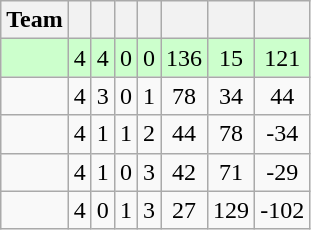<table class="wikitable" style="text-align: center;">
<tr>
<th>Team</th>
<th></th>
<th></th>
<th></th>
<th></th>
<th></th>
<th></th>
<th></th>
</tr>
<tr bgcolor="ccffcc">
<td align="left"></td>
<td>4</td>
<td>4</td>
<td>0</td>
<td>0</td>
<td>136</td>
<td>15</td>
<td>121</td>
</tr>
<tr>
<td align="left"></td>
<td>4</td>
<td>3</td>
<td>0</td>
<td>1</td>
<td>78</td>
<td>34</td>
<td>44</td>
</tr>
<tr>
<td align="left"></td>
<td>4</td>
<td>1</td>
<td>1</td>
<td>2</td>
<td>44</td>
<td>78</td>
<td>-34</td>
</tr>
<tr>
<td></td>
<td>4</td>
<td>1</td>
<td>0</td>
<td>3</td>
<td>42</td>
<td>71</td>
<td>-29</td>
</tr>
<tr>
<td></td>
<td>4</td>
<td>0</td>
<td>1</td>
<td>3</td>
<td>27</td>
<td>129</td>
<td>-102</td>
</tr>
</table>
